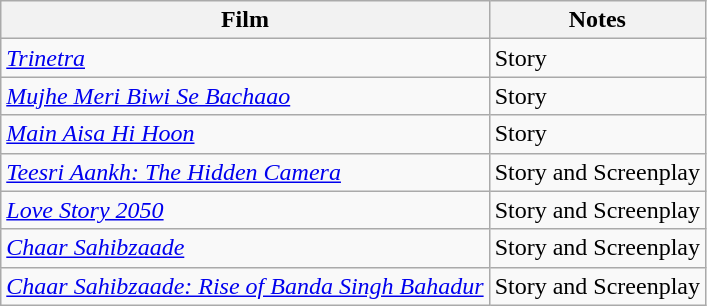<table class="wikitable">
<tr>
<th>Film</th>
<th>Notes</th>
</tr>
<tr>
<td><em><a href='#'>Trinetra</a></em></td>
<td>Story</td>
</tr>
<tr>
<td><em><a href='#'>Mujhe Meri Biwi Se Bachaao</a></em></td>
<td>Story</td>
</tr>
<tr>
<td><em><a href='#'>Main Aisa Hi Hoon</a></em></td>
<td>Story</td>
</tr>
<tr>
<td><em><a href='#'>Teesri Aankh: The Hidden Camera</a></em></td>
<td>Story and Screenplay</td>
</tr>
<tr>
<td><em><a href='#'>Love Story 2050</a></em></td>
<td>Story and Screenplay</td>
</tr>
<tr>
<td><em><a href='#'>Chaar Sahibzaade</a></em></td>
<td>Story and Screenplay</td>
</tr>
<tr>
<td><em><a href='#'>Chaar Sahibzaade: Rise of Banda Singh Bahadur</a></em></td>
<td>Story and Screenplay</td>
</tr>
</table>
